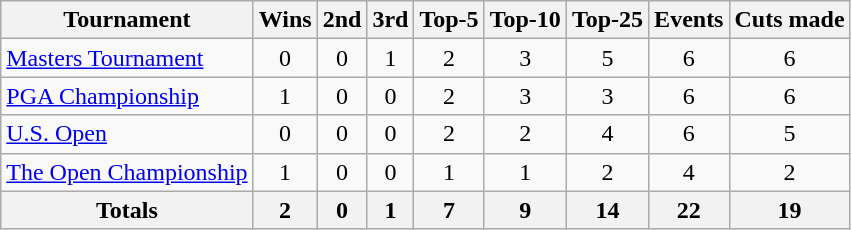<table class=wikitable style=text-align:center>
<tr>
<th>Tournament</th>
<th>Wins</th>
<th>2nd</th>
<th>3rd</th>
<th>Top-5</th>
<th>Top-10</th>
<th>Top-25</th>
<th>Events</th>
<th>Cuts made</th>
</tr>
<tr>
<td align=left><a href='#'>Masters Tournament</a></td>
<td>0</td>
<td>0</td>
<td>1</td>
<td>2</td>
<td>3</td>
<td>5</td>
<td>6</td>
<td>6</td>
</tr>
<tr>
<td align=left><a href='#'>PGA Championship</a></td>
<td>1</td>
<td>0</td>
<td>0</td>
<td>2</td>
<td>3</td>
<td>3</td>
<td>6</td>
<td>6</td>
</tr>
<tr>
<td align=left><a href='#'>U.S. Open</a></td>
<td>0</td>
<td>0</td>
<td>0</td>
<td>2</td>
<td>2</td>
<td>4</td>
<td>6</td>
<td>5</td>
</tr>
<tr>
<td align=left><a href='#'>The Open Championship</a></td>
<td>1</td>
<td>0</td>
<td>0</td>
<td>1</td>
<td>1</td>
<td>2</td>
<td>4</td>
<td>2</td>
</tr>
<tr>
<th>Totals</th>
<th>2</th>
<th>0</th>
<th>1</th>
<th>7</th>
<th>9</th>
<th>14</th>
<th>22</th>
<th>19</th>
</tr>
</table>
